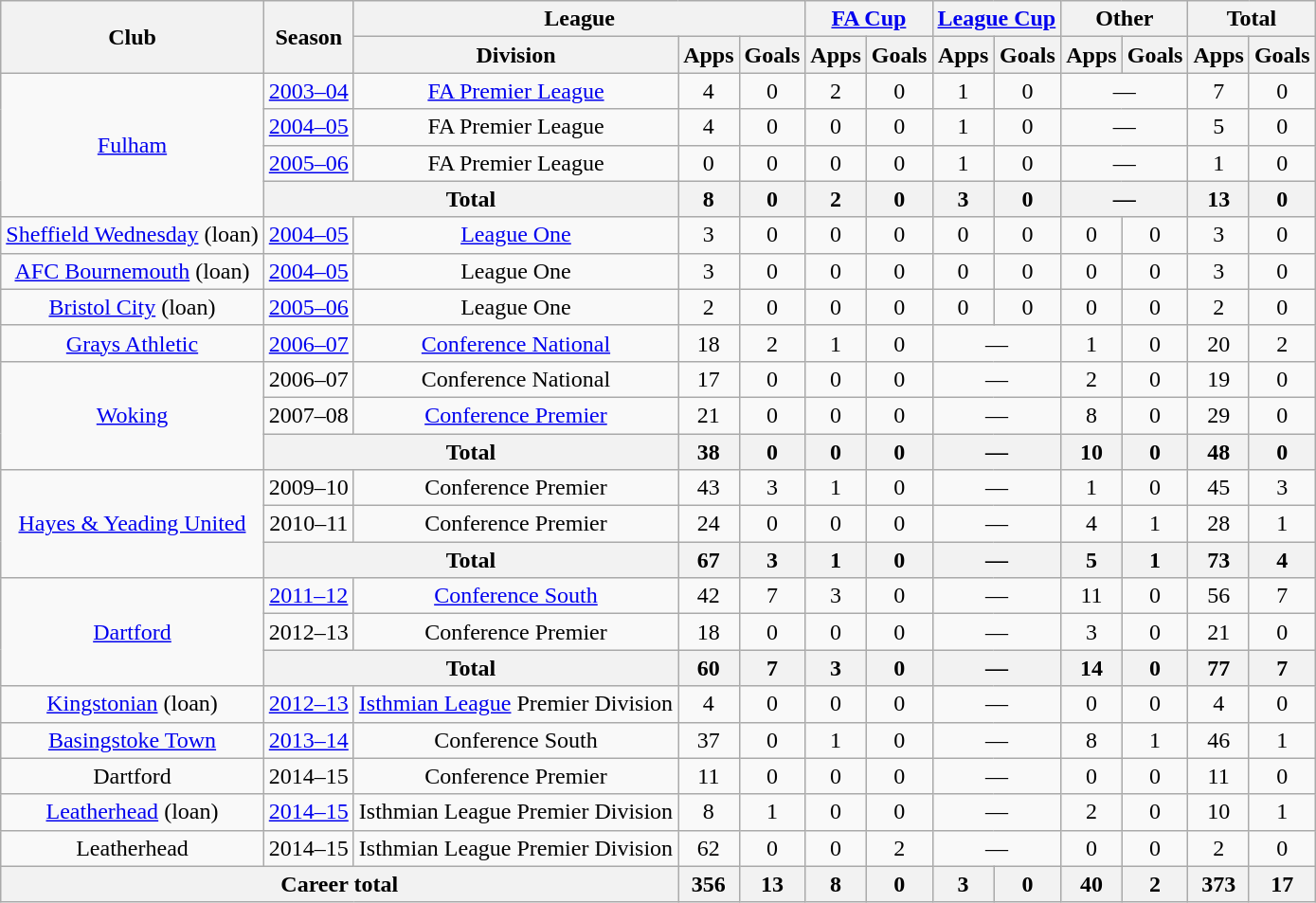<table class="wikitable" style="text-align:center">
<tr>
<th rowspan="2">Club</th>
<th rowspan="2">Season</th>
<th colspan="3">League</th>
<th colspan="2"><a href='#'>FA Cup</a></th>
<th colspan="2"><a href='#'>League Cup</a></th>
<th colspan="2">Other</th>
<th colspan="2">Total</th>
</tr>
<tr>
<th>Division</th>
<th>Apps</th>
<th>Goals</th>
<th>Apps</th>
<th>Goals</th>
<th>Apps</th>
<th>Goals</th>
<th>Apps</th>
<th>Goals</th>
<th>Apps</th>
<th>Goals</th>
</tr>
<tr>
<td rowspan="4"><a href='#'>Fulham</a></td>
<td><a href='#'>2003–04</a></td>
<td><a href='#'>FA Premier League</a></td>
<td>4</td>
<td>0</td>
<td>2</td>
<td>0</td>
<td>1</td>
<td>0</td>
<td colspan="2">—</td>
<td>7</td>
<td>0</td>
</tr>
<tr>
<td><a href='#'>2004–05</a></td>
<td>FA Premier League</td>
<td>4</td>
<td>0</td>
<td>0</td>
<td>0</td>
<td>1</td>
<td>0</td>
<td colspan="2">—</td>
<td>5</td>
<td>0</td>
</tr>
<tr>
<td><a href='#'>2005–06</a></td>
<td>FA Premier League</td>
<td>0</td>
<td>0</td>
<td>0</td>
<td>0</td>
<td>1</td>
<td>0</td>
<td colspan="2">—</td>
<td>1</td>
<td>0</td>
</tr>
<tr>
<th colspan="2">Total</th>
<th>8</th>
<th>0</th>
<th>2</th>
<th>0</th>
<th>3</th>
<th>0</th>
<th colspan="2">—</th>
<th>13</th>
<th>0</th>
</tr>
<tr>
<td><a href='#'>Sheffield Wednesday</a> (loan)</td>
<td><a href='#'>2004–05</a></td>
<td><a href='#'>League One</a></td>
<td>3</td>
<td>0</td>
<td>0</td>
<td>0</td>
<td>0</td>
<td>0</td>
<td>0</td>
<td>0</td>
<td>3</td>
<td>0</td>
</tr>
<tr>
<td><a href='#'>AFC Bournemouth</a> (loan)</td>
<td><a href='#'>2004–05</a></td>
<td>League One</td>
<td>3</td>
<td>0</td>
<td>0</td>
<td>0</td>
<td>0</td>
<td>0</td>
<td>0</td>
<td>0</td>
<td>3</td>
<td>0</td>
</tr>
<tr>
<td><a href='#'>Bristol City</a> (loan)</td>
<td><a href='#'>2005–06</a></td>
<td>League One</td>
<td>2</td>
<td>0</td>
<td>0</td>
<td>0</td>
<td>0</td>
<td>0</td>
<td>0</td>
<td>0</td>
<td>2</td>
<td>0</td>
</tr>
<tr>
<td><a href='#'>Grays Athletic</a></td>
<td><a href='#'>2006–07</a></td>
<td><a href='#'>Conference National</a></td>
<td>18</td>
<td>2</td>
<td>1</td>
<td>0</td>
<td colspan="2">—</td>
<td>1</td>
<td>0</td>
<td>20</td>
<td>2</td>
</tr>
<tr>
<td rowspan="3"><a href='#'>Woking</a></td>
<td>2006–07</td>
<td>Conference National</td>
<td>17</td>
<td>0</td>
<td>0</td>
<td>0</td>
<td colspan="2">—</td>
<td>2</td>
<td>0</td>
<td>19</td>
<td>0</td>
</tr>
<tr>
<td>2007–08</td>
<td><a href='#'>Conference Premier</a></td>
<td>21</td>
<td>0</td>
<td>0</td>
<td>0</td>
<td colspan="2">—</td>
<td>8</td>
<td>0</td>
<td>29</td>
<td>0</td>
</tr>
<tr>
<th colspan="2">Total</th>
<th>38</th>
<th>0</th>
<th>0</th>
<th>0</th>
<th colspan="2">—</th>
<th>10</th>
<th>0</th>
<th>48</th>
<th>0</th>
</tr>
<tr>
<td rowspan="3"><a href='#'>Hayes & Yeading United</a></td>
<td>2009–10</td>
<td>Conference Premier</td>
<td>43</td>
<td>3</td>
<td>1</td>
<td>0</td>
<td colspan="2">—</td>
<td>1</td>
<td>0</td>
<td>45</td>
<td>3</td>
</tr>
<tr>
<td>2010–11</td>
<td>Conference Premier</td>
<td>24</td>
<td>0</td>
<td>0</td>
<td>0</td>
<td colspan="2">—</td>
<td>4</td>
<td>1</td>
<td>28</td>
<td>1</td>
</tr>
<tr>
<th colspan="2">Total</th>
<th>67</th>
<th>3</th>
<th>1</th>
<th>0</th>
<th colspan="2">—</th>
<th>5</th>
<th>1</th>
<th>73</th>
<th>4</th>
</tr>
<tr>
<td rowspan="3"><a href='#'>Dartford</a></td>
<td><a href='#'>2011–12</a></td>
<td><a href='#'>Conference South</a></td>
<td>42</td>
<td>7</td>
<td>3</td>
<td>0</td>
<td colspan="2">—</td>
<td>11</td>
<td>0</td>
<td>56</td>
<td>7</td>
</tr>
<tr>
<td>2012–13</td>
<td>Conference Premier</td>
<td>18</td>
<td>0</td>
<td>0</td>
<td>0</td>
<td colspan="2">—</td>
<td>3</td>
<td>0</td>
<td>21</td>
<td>0</td>
</tr>
<tr>
<th colspan="2">Total</th>
<th>60</th>
<th>7</th>
<th>3</th>
<th>0</th>
<th colspan="2">—</th>
<th>14</th>
<th>0</th>
<th>77</th>
<th>7</th>
</tr>
<tr>
<td><a href='#'>Kingstonian</a> (loan)</td>
<td><a href='#'>2012–13</a></td>
<td><a href='#'>Isthmian League</a> Premier Division</td>
<td>4</td>
<td>0</td>
<td>0</td>
<td>0</td>
<td colspan="2">—</td>
<td>0</td>
<td>0</td>
<td>4</td>
<td>0</td>
</tr>
<tr>
<td><a href='#'>Basingstoke Town</a></td>
<td><a href='#'>2013–14</a></td>
<td>Conference South</td>
<td>37</td>
<td>0</td>
<td>1</td>
<td>0</td>
<td colspan="2">—</td>
<td>8</td>
<td>1</td>
<td>46</td>
<td>1</td>
</tr>
<tr>
<td>Dartford</td>
<td>2014–15</td>
<td>Conference Premier</td>
<td>11</td>
<td>0</td>
<td>0</td>
<td>0</td>
<td colspan="2">—</td>
<td>0</td>
<td>0</td>
<td>11</td>
<td>0</td>
</tr>
<tr>
<td><a href='#'>Leatherhead</a> (loan)</td>
<td><a href='#'>2014–15</a></td>
<td>Isthmian League Premier Division</td>
<td>8</td>
<td>1</td>
<td>0</td>
<td>0</td>
<td colspan="2">—</td>
<td>2</td>
<td>0</td>
<td>10</td>
<td>1</td>
</tr>
<tr>
<td>Leatherhead</td>
<td>2014–15</td>
<td>Isthmian League Premier Division</td>
<td>62</td>
<td>0</td>
<td>0</td>
<td>2</td>
<td colspan="2">—</td>
<td>0</td>
<td>0</td>
<td>2</td>
<td>0</td>
</tr>
<tr>
<th colspan="3">Career total</th>
<th>356</th>
<th>13</th>
<th>8</th>
<th>0</th>
<th>3</th>
<th>0</th>
<th>40</th>
<th>2</th>
<th>373</th>
<th>17</th>
</tr>
</table>
